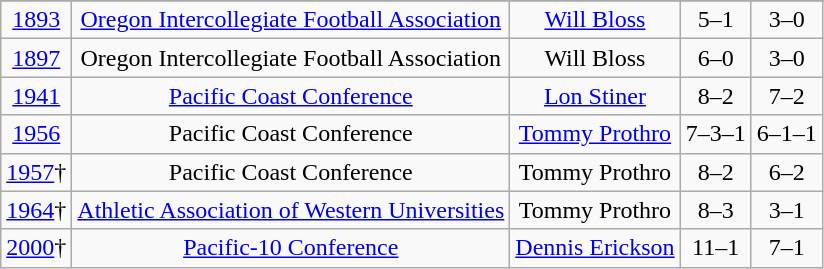<table class="wikitable" style="text-align:center;">
<tr>
</tr>
<tr>
<td><a href='#'>1893</a></td>
<td><a href='#'>Oregon Intercollegiate Football Association</a></td>
<td><a href='#'>Will Bloss</a></td>
<td>5–1</td>
<td>3–0</td>
</tr>
<tr>
<td><a href='#'>1897</a></td>
<td>Oregon Intercollegiate Football Association</td>
<td>Will Bloss</td>
<td>6–0</td>
<td>3–0</td>
</tr>
<tr>
<td><a href='#'>1941</a></td>
<td><a href='#'>Pacific Coast Conference</a></td>
<td><a href='#'>Lon Stiner</a></td>
<td>8–2</td>
<td>7–2</td>
</tr>
<tr>
<td><a href='#'>1956</a></td>
<td>Pacific Coast Conference</td>
<td><a href='#'>Tommy Prothro</a></td>
<td>7–3–1</td>
<td>6–1–1</td>
</tr>
<tr>
<td><a href='#'>1957</a>†</td>
<td>Pacific Coast Conference</td>
<td>Tommy Prothro</td>
<td>8–2</td>
<td>6–2</td>
</tr>
<tr>
<td><a href='#'>1964</a>†</td>
<td><a href='#'>Athletic Association of Western Universities</a></td>
<td>Tommy Prothro</td>
<td>8–3</td>
<td>3–1</td>
</tr>
<tr>
<td><a href='#'>2000</a>†</td>
<td><a href='#'>Pacific-10 Conference</a></td>
<td><a href='#'>Dennis Erickson</a></td>
<td>11–1</td>
<td>7–1</td>
</tr>
</table>
